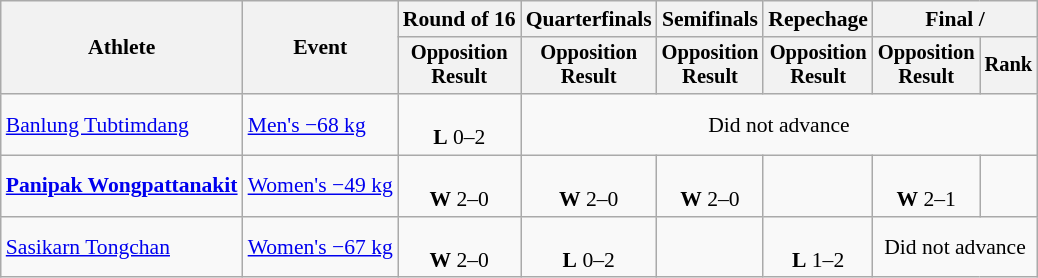<table class=wikitable style=font-size:90%;text-align:center>
<tr>
<th rowspan=2>Athlete</th>
<th rowspan=2>Event</th>
<th>Round of 16</th>
<th>Quarterfinals</th>
<th>Semifinals</th>
<th>Repechage</th>
<th colspan=2>Final / </th>
</tr>
<tr style=font-size:95%>
<th>Opposition<br>Result</th>
<th>Opposition<br>Result</th>
<th>Opposition<br>Result</th>
<th>Opposition<br>Result</th>
<th>Opposition<br>Result</th>
<th>Rank</th>
</tr>
<tr>
<td align=left><a href='#'>Banlung Tubtimdang</a></td>
<td align=left><a href='#'>Men's −68 kg</a></td>
<td><br><strong>L</strong> 0–2</td>
<td colspan="5">Did not advance</td>
</tr>
<tr>
<td align=left><strong><a href='#'>Panipak Wongpattanakit</a></strong></td>
<td align=left><a href='#'>Women's −49 kg</a></td>
<td><br><strong>W</strong> 2–0</td>
<td><br><strong>W</strong> 2–0</td>
<td><br><strong>W</strong> 2–0</td>
<td></td>
<td><br><strong>W</strong> 2–1</td>
<td></td>
</tr>
<tr>
<td align=left><a href='#'>Sasikarn Tongchan</a></td>
<td align=left><a href='#'>Women's −67 kg</a></td>
<td><br><strong>W</strong> 2–0</td>
<td><br><strong>L</strong> 0–2</td>
<td></td>
<td><br><strong>L</strong> 1–2</td>
<td colspan="2">Did not advance</td>
</tr>
</table>
